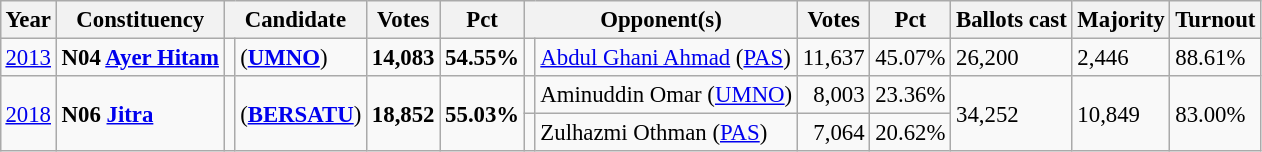<table class="wikitable" style="margin:0.5em ; font-size:95%">
<tr>
<th>Year</th>
<th>Constituency</th>
<th colspan=2>Candidate</th>
<th>Votes</th>
<th>Pct</th>
<th colspan=2>Opponent(s)</th>
<th>Votes</th>
<th>Pct</th>
<th>Ballots cast</th>
<th>Majority</th>
<th>Turnout</th>
</tr>
<tr>
<td><a href='#'>2013</a></td>
<td><strong>N04 <a href='#'>Ayer Hitam</a></strong></td>
<td></td>
<td> (<a href='#'><strong>UMNO</strong></a>)</td>
<td align="right"><strong>14,083</strong></td>
<td><strong>54.55%</strong></td>
<td></td>
<td><a href='#'>Abdul Ghani Ahmad</a> (<a href='#'>PAS</a>)</td>
<td align="right">11,637</td>
<td>45.07%</td>
<td>26,200</td>
<td>2,446</td>
<td>88.61%</td>
</tr>
<tr>
<td rowspan=2><a href='#'>2018</a></td>
<td rowspan=2><strong>N06 <a href='#'>Jitra</a></strong></td>
<td rowspan=2 ></td>
<td rowspan=2><strong></strong> (<a href='#'><strong>BERSATU</strong></a>)</td>
<td rowspan=2 align="right"><strong>18,852</strong></td>
<td rowspan=2><strong>55.03%</strong></td>
<td></td>
<td>Aminuddin Omar (<a href='#'>UMNO</a>)</td>
<td align="right">8,003</td>
<td>23.36%</td>
<td rowspan=2>34,252</td>
<td rowspan=2>10,849</td>
<td rowspan=2>83.00%</td>
</tr>
<tr>
<td></td>
<td>Zulhazmi Othman (<a href='#'>PAS</a>)</td>
<td align="right">7,064</td>
<td>20.62%</td>
</tr>
</table>
